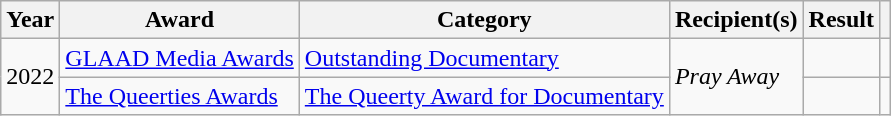<table class="wikitable plainrowheaders sortable">
<tr>
<th scope="col">Year</th>
<th scope="col">Award</th>
<th scope="col">Category</th>
<th scope="col">Recipient(s)</th>
<th scope="col">Result</th>
<th scope="col" class="unsortable"></th>
</tr>
<tr>
<td rowspan="2">2022</td>
<td><a href='#'>GLAAD Media Awards</a></td>
<td><a href='#'>Outstanding Documentary</a></td>
<td rowspan="2"><em>Pray Away</em></td>
<td></td>
<td></td>
</tr>
<tr>
<td><a href='#'>The Queerties Awards</a></td>
<td><a href='#'>The Queerty Award for Documentary</a></td>
<td></td>
<td></td>
</tr>
</table>
